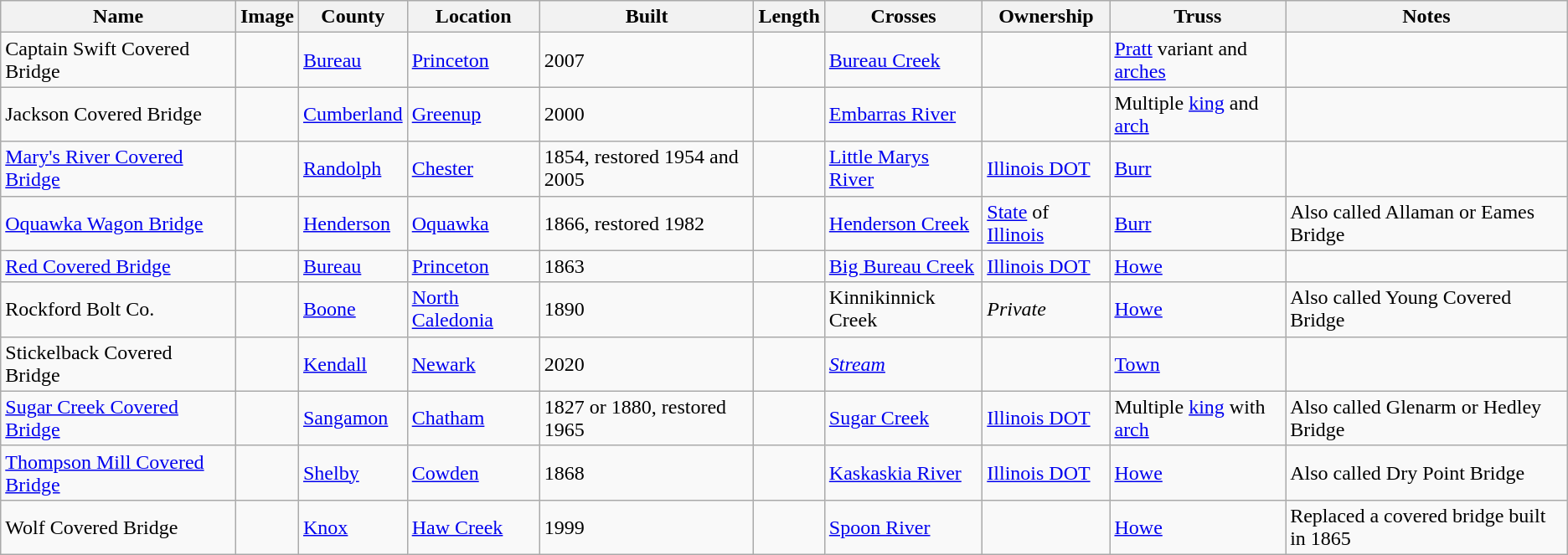<table class="wikitable sortable">
<tr>
<th>Name</th>
<th class=unsortable>Image</th>
<th>County</th>
<th>Location</th>
<th>Built</th>
<th>Length</th>
<th>Crosses</th>
<th>Ownership</th>
<th>Truss</th>
<th>Notes</th>
</tr>
<tr>
<td>Captain Swift Covered Bridge</td>
<td></td>
<td><a href='#'>Bureau</a></td>
<td><a href='#'>Princeton</a><br><small></small></td>
<td>2007</td>
<td></td>
<td><a href='#'>Bureau Creek</a></td>
<td></td>
<td><a href='#'>Pratt</a> variant and <a href='#'>arches</a></td>
<td></td>
</tr>
<tr>
<td>Jackson Covered Bridge</td>
<td></td>
<td><a href='#'>Cumberland</a></td>
<td><a href='#'>Greenup</a><br><small></small></td>
<td>2000</td>
<td></td>
<td><a href='#'>Embarras River</a></td>
<td></td>
<td>Multiple <a href='#'>king</a> and <a href='#'>arch</a></td>
<td></td>
</tr>
<tr>
<td><a href='#'>Mary's River Covered Bridge</a></td>
<td></td>
<td><a href='#'>Randolph</a></td>
<td><a href='#'>Chester</a><br><small></small></td>
<td>1854, restored 1954 and 2005</td>
<td></td>
<td><a href='#'>Little Marys River</a></td>
<td><a href='#'>Illinois DOT</a></td>
<td><a href='#'>Burr</a></td>
<td></td>
</tr>
<tr>
<td><a href='#'>Oquawka Wagon Bridge</a></td>
<td></td>
<td><a href='#'>Henderson</a></td>
<td><a href='#'>Oquawka</a><br><small></small></td>
<td>1866, restored 1982</td>
<td></td>
<td><a href='#'>Henderson Creek</a></td>
<td><a href='#'>State</a> of <a href='#'>Illinois</a></td>
<td><a href='#'>Burr</a></td>
<td>Also called Allaman or Eames Bridge</td>
</tr>
<tr>
<td><a href='#'>Red Covered Bridge</a></td>
<td></td>
<td><a href='#'>Bureau</a></td>
<td><a href='#'>Princeton</a><br><small></small></td>
<td>1863</td>
<td></td>
<td><a href='#'>Big Bureau Creek</a></td>
<td><a href='#'>Illinois DOT</a></td>
<td><a href='#'>Howe</a></td>
<td></td>
</tr>
<tr>
<td>Rockford Bolt Co.</td>
<td></td>
<td><a href='#'>Boone</a></td>
<td><a href='#'>North Caledonia</a><br><small></small></td>
<td>1890</td>
<td></td>
<td>Kinnikinnick Creek</td>
<td><em>Private</em></td>
<td><a href='#'>Howe</a></td>
<td>Also called Young Covered Bridge</td>
</tr>
<tr>
<td>Stickelback Covered Bridge</td>
<td></td>
<td><a href='#'>Kendall</a></td>
<td><a href='#'>Newark</a><br><small></small></td>
<td>2020</td>
<td></td>
<td><em><a href='#'>Stream</a></em></td>
<td></td>
<td><a href='#'>Town</a></td>
<td></td>
</tr>
<tr>
<td><a href='#'>Sugar Creek Covered Bridge</a></td>
<td></td>
<td><a href='#'>Sangamon</a></td>
<td><a href='#'>Chatham</a><br><small></small></td>
<td>1827 or 1880, restored 1965</td>
<td></td>
<td><a href='#'>Sugar Creek</a></td>
<td><a href='#'>Illinois DOT</a></td>
<td>Multiple <a href='#'>king</a> with <a href='#'>arch</a></td>
<td>Also called Glenarm or Hedley Bridge</td>
</tr>
<tr>
<td><a href='#'>Thompson Mill Covered Bridge</a></td>
<td></td>
<td><a href='#'>Shelby</a></td>
<td><a href='#'>Cowden</a><br><small></small></td>
<td>1868</td>
<td></td>
<td><a href='#'>Kaskaskia River</a></td>
<td><a href='#'>Illinois DOT</a></td>
<td><a href='#'>Howe</a></td>
<td>Also called Dry Point Bridge</td>
</tr>
<tr>
<td>Wolf Covered Bridge</td>
<td></td>
<td><a href='#'>Knox</a></td>
<td><a href='#'>Haw Creek</a><br><small></small></td>
<td>1999</td>
<td></td>
<td><a href='#'>Spoon River</a></td>
<td></td>
<td><a href='#'>Howe</a></td>
<td>Replaced a covered bridge built in 1865</td>
</tr>
</table>
